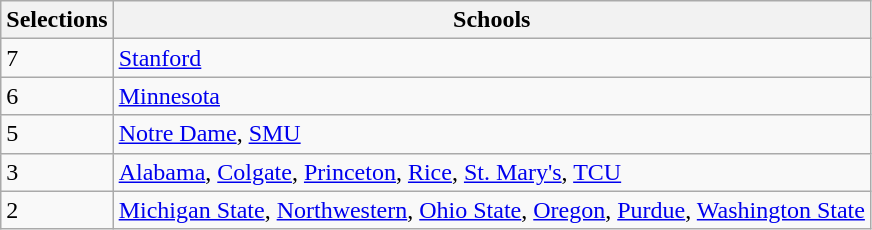<table class="wikitable sortable" style="text-align:left">
<tr>
<th>Selections</th>
<th class="unsortable">Schools</th>
</tr>
<tr>
<td>7</td>
<td><a href='#'>Stanford</a></td>
</tr>
<tr>
<td>6</td>
<td><a href='#'>Minnesota</a></td>
</tr>
<tr>
<td>5</td>
<td><a href='#'>Notre Dame</a>, <a href='#'>SMU</a></td>
</tr>
<tr>
<td>3</td>
<td><a href='#'>Alabama</a>, <a href='#'>Colgate</a>, <a href='#'>Princeton</a>, <a href='#'>Rice</a>, <a href='#'>St. Mary's</a>, <a href='#'>TCU</a></td>
</tr>
<tr>
<td>2</td>
<td><a href='#'>Michigan State</a>, <a href='#'>Northwestern</a>, <a href='#'>Ohio State</a>, <a href='#'>Oregon</a>, <a href='#'>Purdue</a>, <a href='#'>Washington State</a></td>
</tr>
</table>
